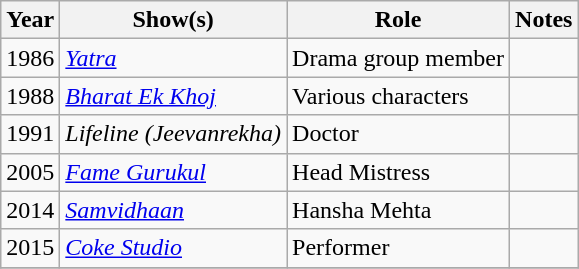<table class="wikitable sortable">
<tr>
<th>Year</th>
<th>Show(s)</th>
<th>Role</th>
<th>Notes</th>
</tr>
<tr>
<td>1986</td>
<td><em><a href='#'>Yatra</a></em></td>
<td>Drama group member</td>
<td></td>
</tr>
<tr>
<td>1988</td>
<td><em><a href='#'>Bharat Ek Khoj</a></em></td>
<td>Various characters</td>
<td></td>
</tr>
<tr>
<td>1991</td>
<td><em>Lifeline (Jeevanrekha)</em></td>
<td>Doctor</td>
<td></td>
</tr>
<tr>
<td>2005</td>
<td><em><a href='#'>Fame Gurukul</a></em></td>
<td>Head Mistress</td>
<td></td>
</tr>
<tr>
<td>2014</td>
<td><em><a href='#'>Samvidhaan</a></em></td>
<td>Hansha Mehta</td>
<td></td>
</tr>
<tr>
<td>2015</td>
<td><em><a href='#'>Coke Studio</a></em></td>
<td>Performer</td>
<td></td>
</tr>
<tr>
</tr>
</table>
